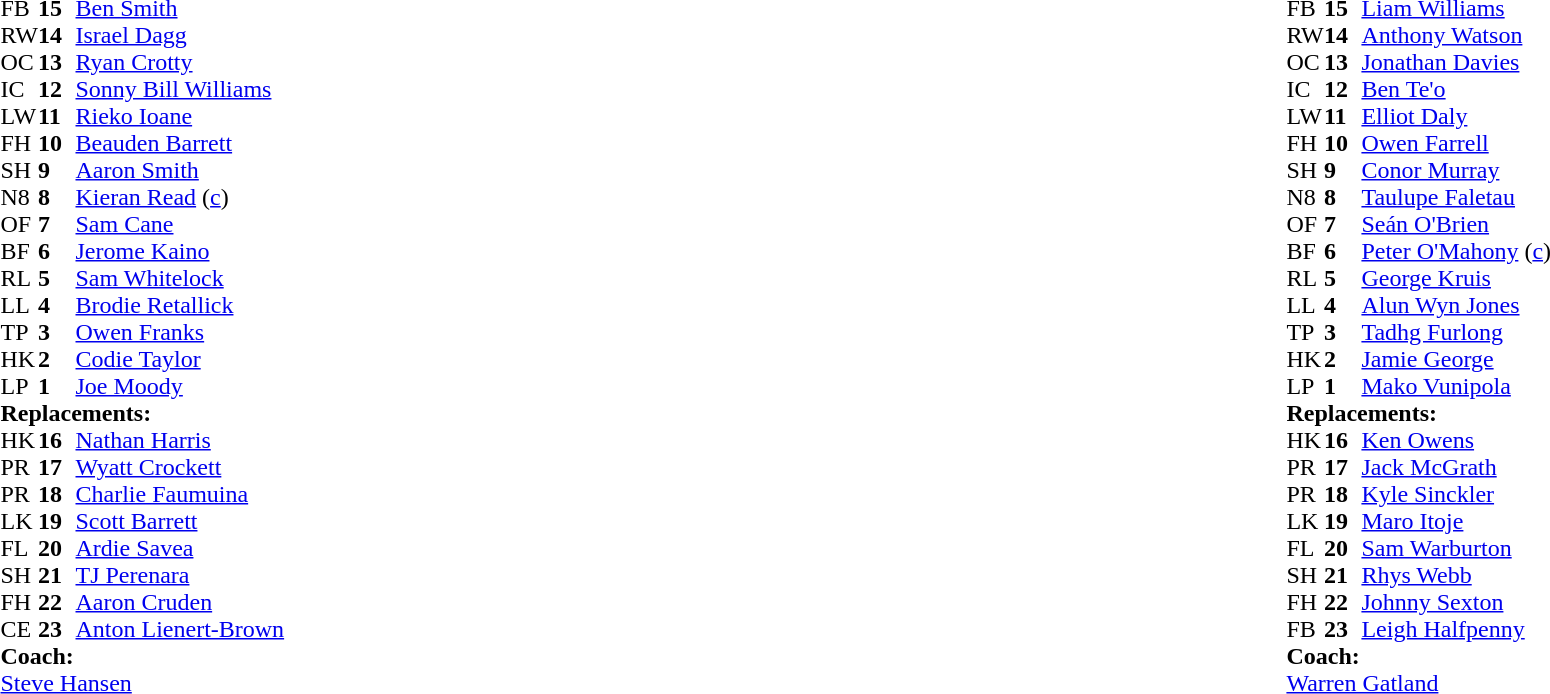<table style="width:100%">
<tr>
<td style="vertical-align:top;width:50%"><br><table cellspacing="0" cellpadding="0">
<tr>
<th width="25"></th>
<th width="25"></th>
</tr>
<tr>
<td>FB</td>
<td><strong>15</strong></td>
<td><a href='#'>Ben Smith</a></td>
<td></td>
<td></td>
</tr>
<tr>
<td>RW</td>
<td><strong>14</strong></td>
<td><a href='#'>Israel Dagg</a></td>
</tr>
<tr>
<td>OC</td>
<td><strong>13</strong></td>
<td><a href='#'>Ryan Crotty</a></td>
<td></td>
<td></td>
</tr>
<tr>
<td>IC</td>
<td><strong>12</strong></td>
<td><a href='#'>Sonny Bill Williams</a></td>
</tr>
<tr>
<td>LW</td>
<td><strong>11</strong></td>
<td><a href='#'>Rieko Ioane</a></td>
</tr>
<tr>
<td>FH</td>
<td><strong>10</strong></td>
<td><a href='#'>Beauden Barrett</a></td>
</tr>
<tr>
<td>SH</td>
<td><strong>9</strong></td>
<td><a href='#'>Aaron Smith</a></td>
<td></td>
<td></td>
</tr>
<tr>
<td>N8</td>
<td><strong>8</strong></td>
<td><a href='#'>Kieran Read</a> (<a href='#'>c</a>)</td>
<td></td>
<td></td>
</tr>
<tr>
<td>OF</td>
<td><strong>7</strong></td>
<td><a href='#'>Sam Cane</a></td>
</tr>
<tr>
<td>BF</td>
<td><strong>6</strong></td>
<td><a href='#'>Jerome Kaino</a></td>
<td></td>
<td></td>
</tr>
<tr>
<td>RL</td>
<td><strong>5</strong></td>
<td><a href='#'>Sam Whitelock</a></td>
</tr>
<tr>
<td>LL</td>
<td><strong>4</strong></td>
<td><a href='#'>Brodie Retallick</a></td>
</tr>
<tr>
<td>TP</td>
<td><strong>3</strong></td>
<td><a href='#'>Owen Franks</a></td>
<td></td>
<td></td>
</tr>
<tr>
<td>HK</td>
<td><strong>2</strong></td>
<td><a href='#'>Codie Taylor</a></td>
<td></td>
<td></td>
</tr>
<tr>
<td>LP</td>
<td><strong>1</strong></td>
<td><a href='#'>Joe Moody</a></td>
<td></td>
<td></td>
</tr>
<tr>
<td colspan=3><strong>Replacements:</strong></td>
</tr>
<tr>
<td>HK</td>
<td><strong>16</strong></td>
<td><a href='#'>Nathan Harris</a></td>
<td></td>
<td></td>
</tr>
<tr>
<td>PR</td>
<td><strong>17</strong></td>
<td><a href='#'>Wyatt Crockett</a></td>
<td></td>
<td></td>
</tr>
<tr>
<td>PR</td>
<td><strong>18</strong></td>
<td><a href='#'>Charlie Faumuina</a></td>
<td></td>
<td></td>
</tr>
<tr>
<td>LK</td>
<td><strong>19</strong></td>
<td><a href='#'>Scott Barrett</a></td>
<td></td>
<td></td>
</tr>
<tr>
<td>FL</td>
<td><strong>20</strong></td>
<td><a href='#'>Ardie Savea</a></td>
<td></td>
<td></td>
</tr>
<tr>
<td>SH</td>
<td><strong>21</strong></td>
<td><a href='#'>TJ Perenara</a></td>
<td></td>
<td></td>
</tr>
<tr>
<td>FH</td>
<td><strong>22</strong></td>
<td><a href='#'>Aaron Cruden</a></td>
<td></td>
<td></td>
</tr>
<tr>
<td>CE</td>
<td><strong>23</strong></td>
<td><a href='#'>Anton Lienert-Brown</a></td>
<td></td>
<td></td>
</tr>
<tr>
<td colspan=3><strong>Coach:</strong></td>
</tr>
<tr>
<td colspan="4"><a href='#'>Steve Hansen</a></td>
</tr>
</table>
</td>
<td valign=top></td>
<td style="vertical-align:top;width:50%"><br><table cellspacing="0" cellpadding="0" style="margin:auto">
<tr>
<th width="25"></th>
<th width="25"></th>
</tr>
<tr>
<td>FB</td>
<td><strong>15</strong></td>
<td> <a href='#'>Liam Williams</a></td>
<td></td>
<td></td>
</tr>
<tr>
<td>RW</td>
<td><strong>14</strong></td>
<td> <a href='#'>Anthony Watson</a></td>
</tr>
<tr>
<td>OC</td>
<td><strong>13</strong></td>
<td> <a href='#'>Jonathan Davies</a></td>
</tr>
<tr>
<td>IC</td>
<td><strong>12</strong></td>
<td> <a href='#'>Ben Te'o</a></td>
<td></td>
<td></td>
</tr>
<tr>
<td>LW</td>
<td><strong>11</strong></td>
<td> <a href='#'>Elliot Daly</a></td>
</tr>
<tr>
<td>FH</td>
<td><strong>10</strong></td>
<td> <a href='#'>Owen Farrell</a></td>
</tr>
<tr>
<td>SH</td>
<td><strong>9</strong></td>
<td> <a href='#'>Conor Murray</a></td>
<td></td>
<td></td>
</tr>
<tr>
<td>N8</td>
<td><strong>8</strong></td>
<td> <a href='#'>Taulupe Faletau</a></td>
</tr>
<tr>
<td>OF</td>
<td><strong>7</strong></td>
<td> <a href='#'>Seán O'Brien</a></td>
</tr>
<tr>
<td>BF</td>
<td><strong>6</strong></td>
<td> <a href='#'>Peter O'Mahony</a> (<a href='#'>c</a>)</td>
<td></td>
<td></td>
</tr>
<tr>
<td>RL</td>
<td><strong>5</strong></td>
<td> <a href='#'>George Kruis</a></td>
</tr>
<tr>
<td>LL</td>
<td><strong>4</strong></td>
<td> <a href='#'>Alun Wyn Jones</a></td>
<td></td>
<td></td>
</tr>
<tr>
<td>TP</td>
<td><strong>3</strong></td>
<td> <a href='#'>Tadhg Furlong</a></td>
<td></td>
<td></td>
</tr>
<tr>
<td>HK</td>
<td><strong>2</strong></td>
<td> <a href='#'>Jamie George</a></td>
<td></td>
<td></td>
</tr>
<tr>
<td>LP</td>
<td><strong>1</strong></td>
<td> <a href='#'>Mako Vunipola</a></td>
<td></td>
<td></td>
</tr>
<tr>
<td colspan=3><strong>Replacements:</strong></td>
</tr>
<tr>
<td>HK</td>
<td><strong>16</strong></td>
<td> <a href='#'>Ken Owens</a></td>
<td></td>
<td></td>
</tr>
<tr>
<td>PR</td>
<td><strong>17</strong></td>
<td> <a href='#'>Jack McGrath</a></td>
<td></td>
<td></td>
</tr>
<tr>
<td>PR</td>
<td><strong>18</strong></td>
<td> <a href='#'>Kyle Sinckler</a></td>
<td></td>
<td></td>
</tr>
<tr>
<td>LK</td>
<td><strong>19</strong></td>
<td> <a href='#'>Maro Itoje</a></td>
<td></td>
<td></td>
</tr>
<tr>
<td>FL</td>
<td><strong>20</strong></td>
<td> <a href='#'>Sam Warburton</a></td>
<td></td>
<td></td>
</tr>
<tr>
<td>SH</td>
<td><strong>21</strong></td>
<td> <a href='#'>Rhys Webb</a></td>
<td></td>
<td></td>
</tr>
<tr>
<td>FH</td>
<td><strong>22</strong></td>
<td> <a href='#'>Johnny Sexton</a></td>
<td></td>
<td></td>
</tr>
<tr>
<td>FB</td>
<td><strong>23</strong></td>
<td> <a href='#'>Leigh Halfpenny</a></td>
<td></td>
<td></td>
</tr>
<tr>
<td colspan=3><strong>Coach:</strong></td>
</tr>
<tr>
<td colspan="4"> <a href='#'>Warren Gatland</a></td>
</tr>
</table>
</td>
</tr>
</table>
